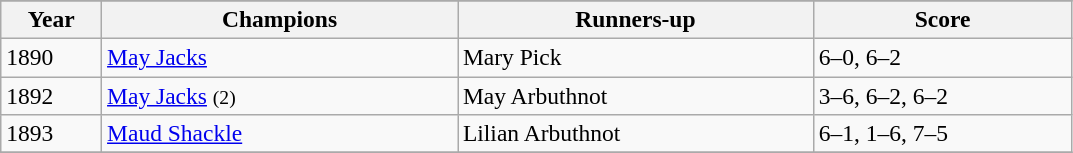<table class="wikitable" style="font-size:98%;">
<tr>
</tr>
<tr>
<th style="width:60px;">Year</th>
<th style="width:230px;">Champions</th>
<th style="width:230px;">Runners-up</th>
<th style="width:165px;">Score</th>
</tr>
<tr>
<td>1890</td>
<td> <a href='#'>May Jacks</a></td>
<td> Mary Pick</td>
<td>6–0, 6–2</td>
</tr>
<tr>
<td>1892</td>
<td> <a href='#'>May Jacks</a> <small>(2)</small></td>
<td> May Arbuthnot</td>
<td>3–6, 6–2, 6–2</td>
</tr>
<tr>
<td>1893</td>
<td> <a href='#'>Maud Shackle</a></td>
<td> Lilian Arbuthnot</td>
<td>6–1, 1–6, 7–5</td>
</tr>
<tr>
</tr>
</table>
